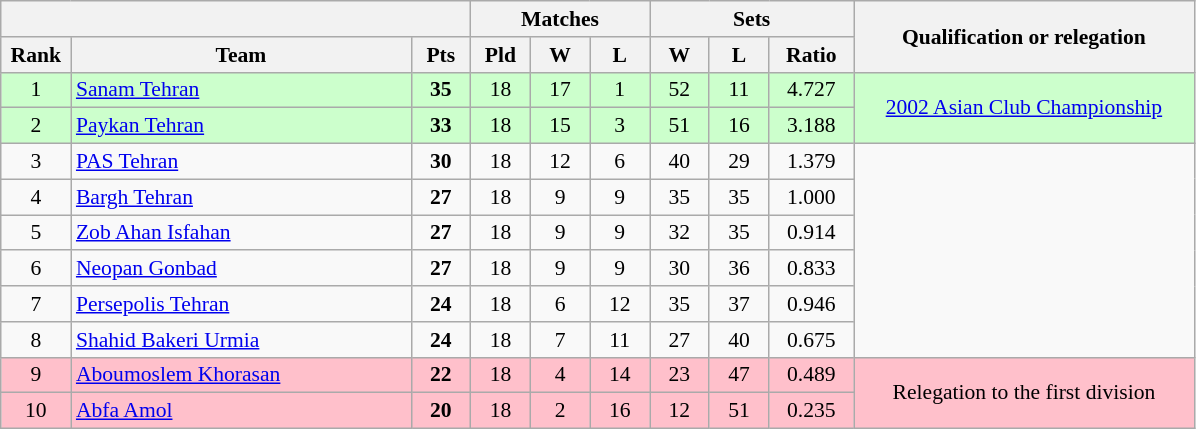<table class="wikitable" style="text-align:center; font-size:90%">
<tr>
<th colspan=3></th>
<th colspan=3>Matches</th>
<th colspan=3>Sets</th>
<th rowspan=2 width=220>Qualification or relegation</th>
</tr>
<tr>
<th width=40>Rank</th>
<th width=220>Team</th>
<th width=33>Pts</th>
<th width=33>Pld</th>
<th width=33>W</th>
<th width=33>L</th>
<th width=33>W</th>
<th width=33>L</th>
<th width=50>Ratio</th>
</tr>
<tr bgcolor=ccffcc>
<td>1</td>
<td align="left"><a href='#'>Sanam Tehran</a></td>
<td><strong>35</strong></td>
<td>18</td>
<td>17</td>
<td>1</td>
<td>52</td>
<td>11</td>
<td>4.727</td>
<td rowspan=2><a href='#'>2002 Asian Club Championship</a></td>
</tr>
<tr bgcolor=ccffcc>
<td>2</td>
<td align="left"><a href='#'>Paykan Tehran</a></td>
<td><strong>33</strong></td>
<td>18</td>
<td>15</td>
<td>3</td>
<td>51</td>
<td>16</td>
<td>3.188</td>
</tr>
<tr>
<td>3</td>
<td align="left"><a href='#'>PAS Tehran</a></td>
<td><strong>30</strong></td>
<td>18</td>
<td>12</td>
<td>6</td>
<td>40</td>
<td>29</td>
<td>1.379</td>
<td rowspan=6></td>
</tr>
<tr>
<td>4</td>
<td align="left"><a href='#'>Bargh Tehran</a></td>
<td><strong>27</strong></td>
<td>18</td>
<td>9</td>
<td>9</td>
<td>35</td>
<td>35</td>
<td>1.000</td>
</tr>
<tr>
<td>5</td>
<td align="left"><a href='#'>Zob Ahan Isfahan</a></td>
<td><strong>27</strong></td>
<td>18</td>
<td>9</td>
<td>9</td>
<td>32</td>
<td>35</td>
<td>0.914</td>
</tr>
<tr>
<td>6</td>
<td align="left"><a href='#'>Neopan Gonbad</a></td>
<td><strong>27</strong></td>
<td>18</td>
<td>9</td>
<td>9</td>
<td>30</td>
<td>36</td>
<td>0.833</td>
</tr>
<tr>
<td>7</td>
<td align="left"><a href='#'>Persepolis Tehran</a></td>
<td><strong>24</strong></td>
<td>18</td>
<td>6</td>
<td>12</td>
<td>35</td>
<td>37</td>
<td>0.946</td>
</tr>
<tr>
<td>8</td>
<td align="left"><a href='#'>Shahid Bakeri Urmia</a></td>
<td><strong>24</strong></td>
<td>18</td>
<td>7</td>
<td>11</td>
<td>27</td>
<td>40</td>
<td>0.675</td>
</tr>
<tr bgcolor=pink>
<td>9</td>
<td align="left"><a href='#'>Aboumoslem Khorasan</a></td>
<td><strong>22</strong></td>
<td>18</td>
<td>4</td>
<td>14</td>
<td>23</td>
<td>47</td>
<td>0.489</td>
<td rowspan=2>Relegation to the first division</td>
</tr>
<tr bgcolor=pink>
<td>10</td>
<td align="left"><a href='#'>Abfa Amol</a></td>
<td><strong>20</strong></td>
<td>18</td>
<td>2</td>
<td>16</td>
<td>12</td>
<td>51</td>
<td>0.235</td>
</tr>
</table>
